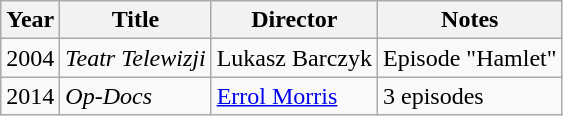<table class="wikitable">
<tr>
<th>Year</th>
<th>Title</th>
<th>Director</th>
<th>Notes</th>
</tr>
<tr>
<td>2004</td>
<td><em>Teatr Telewizji</em></td>
<td>Lukasz Barczyk</td>
<td>Episode "Hamlet"</td>
</tr>
<tr>
<td>2014</td>
<td><em>Op-Docs</em></td>
<td><a href='#'>Errol Morris</a></td>
<td>3 episodes</td>
</tr>
</table>
